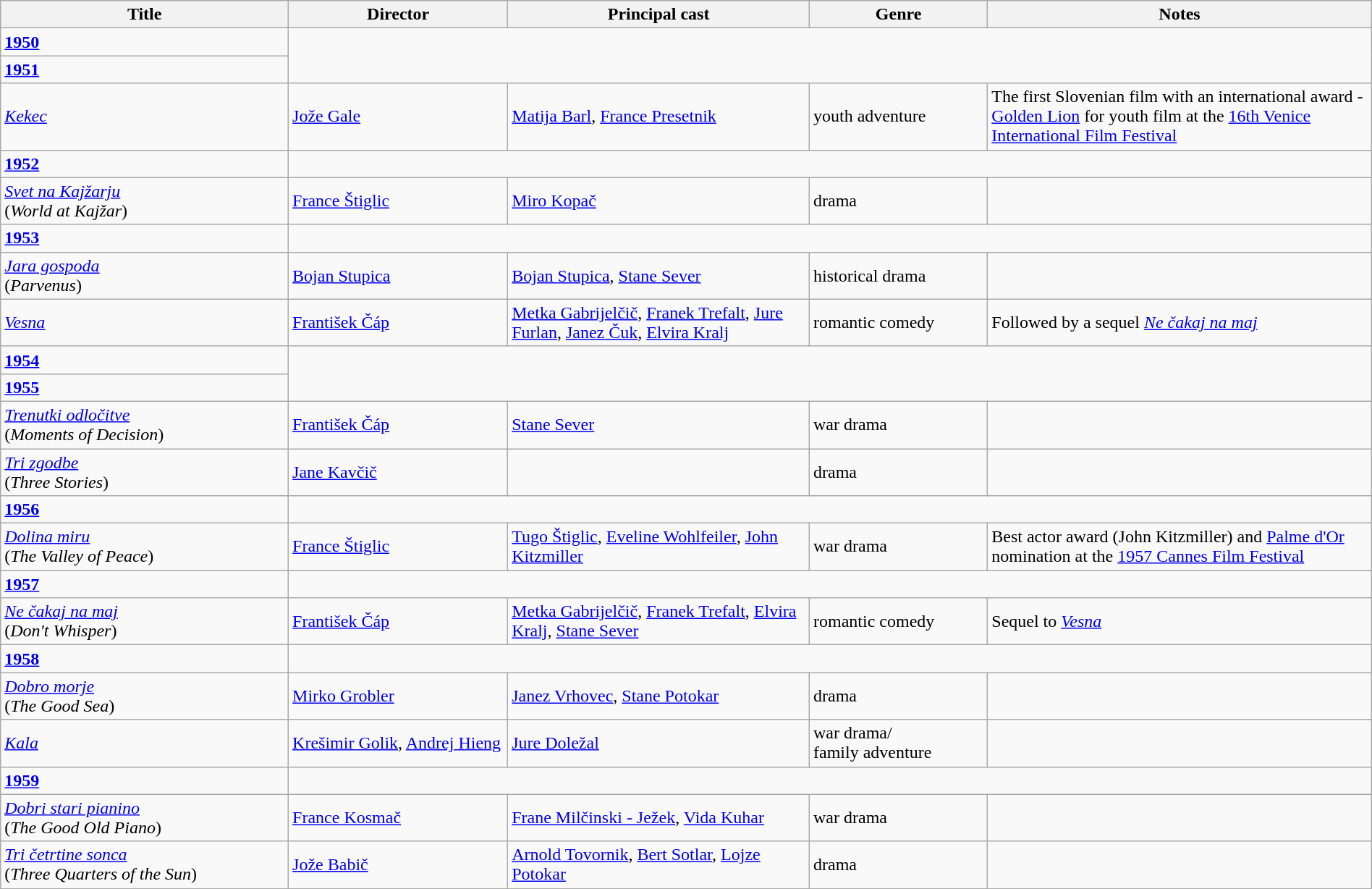<table class="wikitable" width= "100%">
<tr>
<th width=21%>Title</th>
<th width=16%>Director</th>
<th width=22%>Principal cast</th>
<th width=13%>Genre</th>
<th width=28%>Notes</th>
</tr>
<tr>
<td><strong><a href='#'>1950</a></strong></td>
</tr>
<tr>
<td><strong><a href='#'>1951</a></strong></td>
</tr>
<tr>
<td><em><a href='#'>Kekec</a></em></td>
<td><a href='#'>Jože Gale</a></td>
<td><a href='#'>Matija Barl</a>, <a href='#'>France Presetnik</a></td>
<td>youth adventure</td>
<td>The first Slovenian film with an international award - <a href='#'>Golden Lion</a> for youth film at the <a href='#'>16th Venice International Film Festival</a></td>
</tr>
<tr>
<td><strong><a href='#'>1952</a></strong></td>
</tr>
<tr>
<td><em><a href='#'>Svet na Kajžarju</a></em><br>(<em>World at Kajžar</em>)</td>
<td><a href='#'>France Štiglic</a></td>
<td><a href='#'>Miro Kopač</a></td>
<td>drama</td>
<td></td>
</tr>
<tr>
<td><strong><a href='#'>1953</a></strong></td>
</tr>
<tr>
<td><em><a href='#'>Jara gospoda</a></em><br>(<em>Parvenus</em>)</td>
<td><a href='#'>Bojan Stupica</a></td>
<td><a href='#'>Bojan Stupica</a>, <a href='#'>Stane Sever</a></td>
<td>historical drama</td>
<td></td>
</tr>
<tr>
<td><em><a href='#'>Vesna</a></em></td>
<td><a href='#'>František Čáp</a></td>
<td><a href='#'>Metka Gabrijelčič</a>, <a href='#'>Franek Trefalt</a>, <a href='#'>Jure Furlan</a>, <a href='#'>Janez Čuk</a>, <a href='#'>Elvira Kralj</a></td>
<td>romantic comedy</td>
<td>Followed by a sequel <em><a href='#'>Ne čakaj na maj</a></em></td>
</tr>
<tr>
<td><strong><a href='#'>1954</a></strong></td>
</tr>
<tr>
<td><strong><a href='#'>1955</a></strong></td>
</tr>
<tr>
<td><em><a href='#'>Trenutki odločitve</a></em><br>(<em>Moments of Decision</em>)</td>
<td><a href='#'>František Čáp</a></td>
<td><a href='#'>Stane Sever</a></td>
<td>war drama</td>
<td></td>
</tr>
<tr>
<td><em><a href='#'>Tri zgodbe</a></em><br>(<em>Three Stories</em>)</td>
<td><a href='#'>Jane Kavčič</a></td>
<td></td>
<td>drama</td>
<td></td>
</tr>
<tr>
<td><strong><a href='#'>1956</a></strong></td>
</tr>
<tr>
<td><em><a href='#'>Dolina miru</a></em><br>(<em>The Valley of Peace</em>)</td>
<td><a href='#'>France Štiglic</a></td>
<td><a href='#'>Tugo Štiglic</a>, <a href='#'>Eveline Wohlfeiler</a>, <a href='#'>John Kitzmiller</a></td>
<td>war drama</td>
<td>Best actor award (John Kitzmiller) and <a href='#'>Palme d'Or</a> nomination at the <a href='#'>1957 Cannes Film Festival</a></td>
</tr>
<tr>
<td><strong><a href='#'>1957</a></strong></td>
</tr>
<tr>
<td><em><a href='#'>Ne čakaj na maj</a></em><br>(<em>Don't Whisper</em>)</td>
<td><a href='#'>František Čáp</a></td>
<td><a href='#'>Metka Gabrijelčič</a>, <a href='#'>Franek Trefalt</a>, <a href='#'>Elvira Kralj</a>, <a href='#'>Stane Sever</a></td>
<td>romantic comedy</td>
<td>Sequel to <em><a href='#'>Vesna</a></em></td>
</tr>
<tr>
<td><strong><a href='#'>1958</a></strong></td>
</tr>
<tr>
<td><em><a href='#'>Dobro morje</a></em><br>(<em>The Good Sea</em>)</td>
<td><a href='#'>Mirko Grobler</a></td>
<td><a href='#'>Janez Vrhovec</a>, <a href='#'>Stane Potokar</a></td>
<td>drama</td>
<td></td>
</tr>
<tr>
<td><em><a href='#'>Kala</a></em></td>
<td><a href='#'>Krešimir Golik</a>, <a href='#'>Andrej Hieng</a></td>
<td><a href='#'>Jure Doležal</a></td>
<td>war drama/<br>family adventure</td>
<td></td>
</tr>
<tr>
<td><strong><a href='#'>1959</a></strong></td>
</tr>
<tr>
<td><em><a href='#'>Dobri stari pianino</a></em><br>(<em>The Good Old Piano</em>)</td>
<td><a href='#'>France Kosmač</a></td>
<td><a href='#'>Frane Milčinski - Ježek</a>, <a href='#'>Vida Kuhar</a></td>
<td>war drama</td>
<td></td>
</tr>
<tr>
<td><em><a href='#'>Tri četrtine sonca</a></em><br>(<em>Three Quarters of the Sun</em>)</td>
<td><a href='#'>Jože Babič</a></td>
<td><a href='#'>Arnold Tovornik</a>, <a href='#'>Bert Sotlar</a>, <a href='#'>Lojze Potokar</a></td>
<td>drama</td>
<td></td>
</tr>
</table>
